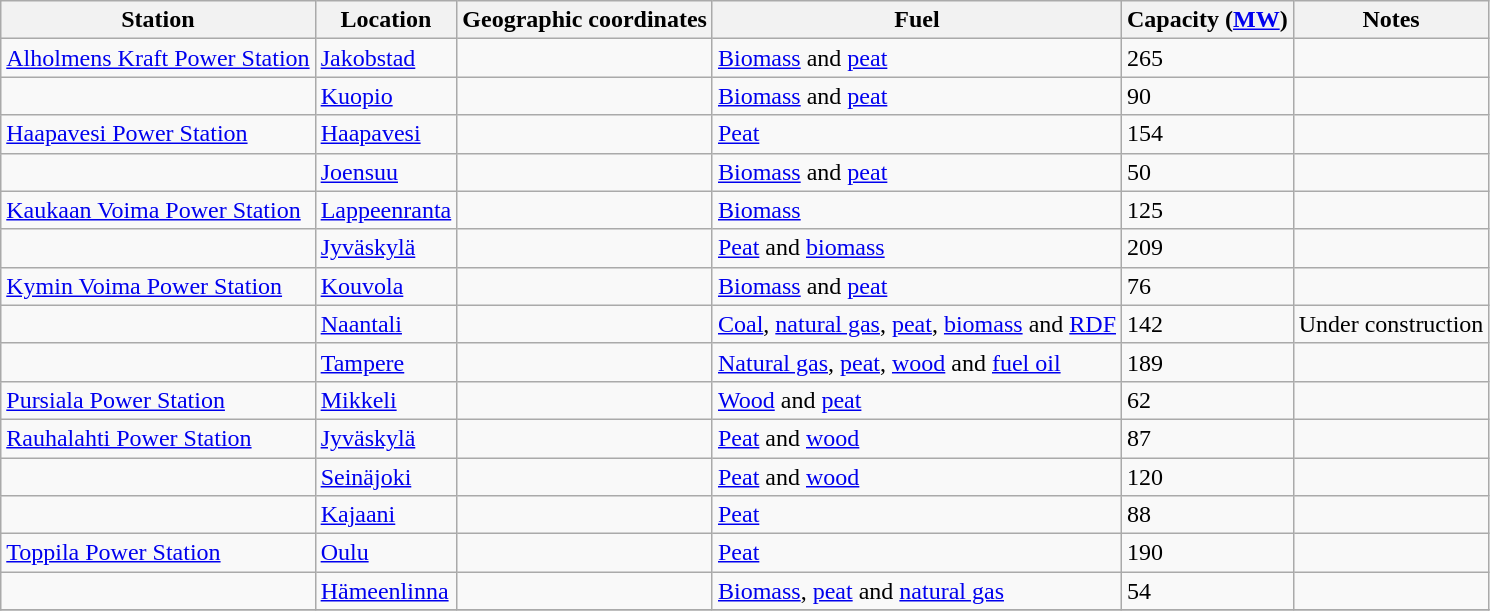<table class="wikitable sortable">
<tr>
<th>Station</th>
<th>Location</th>
<th>Geographic coordinates</th>
<th>Fuel</th>
<th>Capacity (<a href='#'>MW</a>)</th>
<th>Notes</th>
</tr>
<tr>
<td><a href='#'>Alholmens Kraft Power Station</a></td>
<td><a href='#'>Jakobstad</a></td>
<td></td>
<td><a href='#'>Biomass</a> and <a href='#'>peat</a></td>
<td>265</td>
<td></td>
</tr>
<tr>
<td></td>
<td><a href='#'>Kuopio</a></td>
<td></td>
<td><a href='#'>Biomass</a> and <a href='#'>peat</a></td>
<td>90</td>
<td></td>
</tr>
<tr>
<td><a href='#'>Haapavesi Power Station</a></td>
<td><a href='#'>Haapavesi</a></td>
<td></td>
<td><a href='#'>Peat</a></td>
<td>154</td>
<td></td>
</tr>
<tr>
<td></td>
<td><a href='#'>Joensuu</a></td>
<td></td>
<td><a href='#'>Biomass</a> and <a href='#'>peat</a></td>
<td>50</td>
<td></td>
</tr>
<tr>
<td><a href='#'>Kaukaan Voima Power Station</a></td>
<td><a href='#'>Lappeenranta</a></td>
<td></td>
<td><a href='#'>Biomass</a></td>
<td>125</td>
<td></td>
</tr>
<tr>
<td></td>
<td><a href='#'>Jyväskylä</a></td>
<td></td>
<td><a href='#'>Peat</a> and <a href='#'>biomass</a></td>
<td>209</td>
<td></td>
</tr>
<tr>
<td><a href='#'>Kymin Voima Power Station</a></td>
<td><a href='#'>Kouvola</a></td>
<td></td>
<td><a href='#'>Biomass</a> and <a href='#'>peat</a></td>
<td>76</td>
<td></td>
</tr>
<tr>
<td></td>
<td><a href='#'>Naantali</a></td>
<td></td>
<td><a href='#'>Coal</a>, <a href='#'>natural gas</a>, <a href='#'>peat</a>, <a href='#'>biomass</a> and <a href='#'>RDF</a></td>
<td>142</td>
<td>Under construction</td>
</tr>
<tr>
<td></td>
<td><a href='#'>Tampere</a></td>
<td></td>
<td><a href='#'>Natural gas</a>, <a href='#'>peat</a>, <a href='#'>wood</a> and <a href='#'>fuel oil</a></td>
<td>189</td>
<td></td>
</tr>
<tr>
<td><a href='#'>Pursiala Power Station</a></td>
<td><a href='#'>Mikkeli</a></td>
<td></td>
<td><a href='#'>Wood</a> and <a href='#'>peat</a></td>
<td>62</td>
<td></td>
</tr>
<tr>
<td><a href='#'>Rauhalahti Power Station</a></td>
<td><a href='#'>Jyväskylä</a></td>
<td></td>
<td><a href='#'>Peat</a> and <a href='#'>wood</a></td>
<td>87</td>
<td></td>
</tr>
<tr>
<td></td>
<td><a href='#'>Seinäjoki</a></td>
<td></td>
<td><a href='#'>Peat</a> and <a href='#'>wood</a></td>
<td>120</td>
<td></td>
</tr>
<tr>
<td></td>
<td><a href='#'>Kajaani</a></td>
<td></td>
<td><a href='#'>Peat</a></td>
<td>88</td>
<td></td>
</tr>
<tr>
<td><a href='#'>Toppila Power Station</a></td>
<td><a href='#'>Oulu</a></td>
<td></td>
<td><a href='#'>Peat</a></td>
<td>190</td>
<td></td>
</tr>
<tr>
<td></td>
<td><a href='#'>Hämeenlinna</a></td>
<td></td>
<td><a href='#'>Biomass</a>, <a href='#'>peat</a> and <a href='#'>natural gas</a></td>
<td>54</td>
<td></td>
</tr>
<tr>
</tr>
</table>
